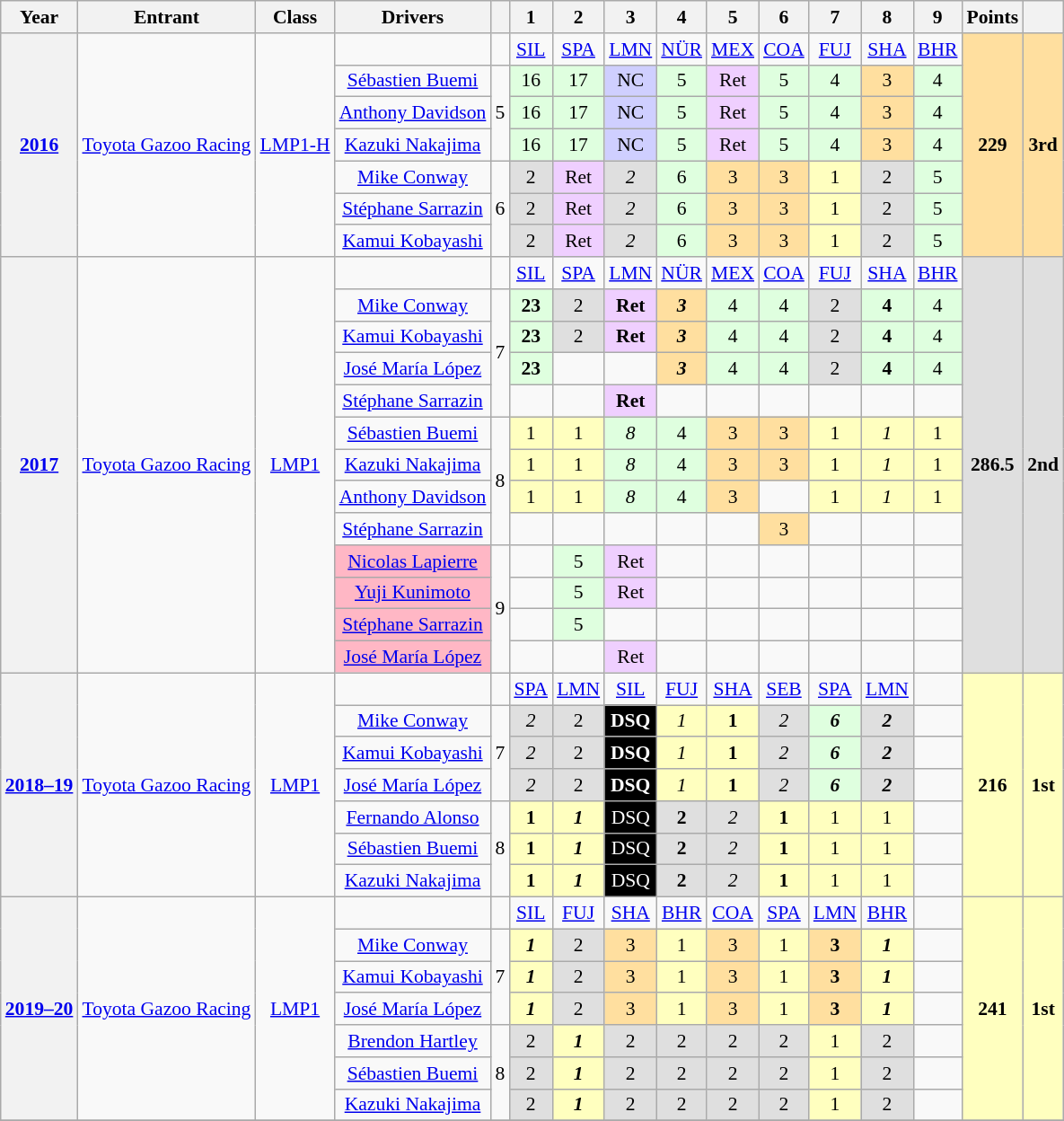<table class="wikitable" style="text-align:center; font-size:90%">
<tr>
<th>Year</th>
<th>Entrant</th>
<th>Class</th>
<th>Drivers</th>
<th></th>
<th>1</th>
<th>2</th>
<th>3</th>
<th>4</th>
<th>5</th>
<th>6</th>
<th>7</th>
<th>8</th>
<th>9</th>
<th>Points</th>
<th></th>
</tr>
<tr>
<th rowspan=7><a href='#'>2016</a></th>
<td rowspan=7><a href='#'>Toyota Gazoo Racing</a></td>
<td rowspan=7><a href='#'>LMP1-H</a></td>
<td></td>
<td></td>
<td><a href='#'>SIL</a></td>
<td><a href='#'>SPA</a></td>
<td><a href='#'>LMN</a></td>
<td><a href='#'>NÜR</a></td>
<td><a href='#'>MEX</a></td>
<td><a href='#'>COA</a></td>
<td><a href='#'>FUJ</a></td>
<td><a href='#'>SHA</a></td>
<td><a href='#'>BHR</a></td>
<td rowspan=7 style="background:#FFDF9F;"><strong>229</strong></td>
<td rowspan=7 style="background:#FFDF9F;"><strong>3rd</strong></td>
</tr>
<tr>
<td> <a href='#'>Sébastien Buemi</a></td>
<td rowspan=3>5</td>
<td style="background:#DFFFDF;">16</td>
<td style="background:#DFFFDF;">17</td>
<td style="background:#CFCFFF;">NC</td>
<td style="background:#DFFFDF;">5</td>
<td style="background:#efcfff;">Ret</td>
<td style="background:#DFFFDF;">5</td>
<td style="background:#DFFFDF;">4</td>
<td style="background:#FFDF9F;">3</td>
<td style="background:#DFFFDF;">4</td>
</tr>
<tr>
<td> <a href='#'>Anthony Davidson</a></td>
<td style="background:#DFFFDF;">16</td>
<td style="background:#DFFFDF;">17</td>
<td style="background:#CFCFFF;">NC</td>
<td style="background:#DFFFDF;">5</td>
<td style="background:#efcfff;">Ret</td>
<td style="background:#DFFFDF;">5</td>
<td style="background:#DFFFDF;">4</td>
<td style="background:#FFDF9F;">3</td>
<td style="background:#DFFFDF;">4</td>
</tr>
<tr>
<td> <a href='#'>Kazuki Nakajima</a></td>
<td style="background:#DFFFDF;">16</td>
<td style="background:#DFFFDF;">17</td>
<td style="background:#CFCFFF;">NC</td>
<td style="background:#DFFFDF;">5</td>
<td style="background:#efcfff;">Ret</td>
<td style="background:#DFFFDF;">5</td>
<td style="background:#DFFFDF;">4</td>
<td style="background:#FFDF9F;">3</td>
<td style="background:#DFFFDF;">4</td>
</tr>
<tr>
<td> <a href='#'>Mike Conway</a></td>
<td rowspan=3>6</td>
<td style="background:#DFDFDF;">2</td>
<td style="background:#efcfff;">Ret</td>
<td style="background:#DFDFDF;"><em>2</em></td>
<td style="background:#DFFFDF;">6</td>
<td style="background:#FFDF9F;">3</td>
<td style="background:#FFDF9F;">3</td>
<td style="background:#FFFFBF;">1</td>
<td style="background:#DFDFDF;">2</td>
<td style="background:#DFFFDF;">5</td>
</tr>
<tr>
<td> <a href='#'>Stéphane Sarrazin</a></td>
<td style="background:#DFDFDF;">2</td>
<td style="background:#efcfff;">Ret</td>
<td style="background:#DFDFDF;"><em>2</em></td>
<td style="background:#DFFFDF;">6</td>
<td style="background:#FFDF9F;">3</td>
<td style="background:#FFDF9F;">3</td>
<td style="background:#FFFFBF;">1</td>
<td style="background:#DFDFDF;">2</td>
<td style="background:#DFFFDF;">5</td>
</tr>
<tr>
<td> <a href='#'>Kamui Kobayashi</a></td>
<td style="background:#DFDFDF;">2</td>
<td style="background:#efcfff;">Ret</td>
<td style="background:#DFDFDF;"><em>2</em></td>
<td style="background:#DFFFDF;">6</td>
<td style="background:#FFDF9F;">3</td>
<td style="background:#FFDF9F;">3</td>
<td style="background:#FFFFBF;">1</td>
<td style="background:#DFDFDF;">2</td>
<td style="background:#DFFFDF;">5</td>
</tr>
<tr>
<th rowspan=13><a href='#'>2017</a></th>
<td rowspan=13><a href='#'>Toyota Gazoo Racing</a></td>
<td rowspan=13><a href='#'>LMP1</a></td>
<td></td>
<td></td>
<td><a href='#'>SIL</a></td>
<td><a href='#'>SPA</a></td>
<td><a href='#'>LMN</a></td>
<td><a href='#'>NÜR</a></td>
<td><a href='#'>MEX</a></td>
<td><a href='#'>COA</a></td>
<td><a href='#'>FUJ</a></td>
<td><a href='#'>SHA</a></td>
<td><a href='#'>BHR</a></td>
<td rowspan="13" style="background:#DFDFDF;"><strong>286.5</strong></td>
<td rowspan="13" style="background:#DFDFDF;"><strong>2nd</strong></td>
</tr>
<tr>
<td> <a href='#'>Mike Conway</a></td>
<td rowspan="4">7</td>
<td style="background:#DFFFDF;"><strong>23</strong></td>
<td style="background:#DFDFDF;">2</td>
<td style="background:#efcfff;"><strong>Ret</strong></td>
<td style="background:#FFDF9F;"><strong><em>3</em></strong></td>
<td style="background:#DFFFDF;">4</td>
<td style="background:#DFFFDF;">4</td>
<td style="background:#DFDFDF;">2</td>
<td style="background:#DFFFDF;"><strong>4</strong></td>
<td style="background:#DFFFDF;">4</td>
</tr>
<tr>
<td> <a href='#'>Kamui Kobayashi</a></td>
<td style="background:#DFFFDF;"><strong>23</strong></td>
<td style="background:#DFDFDF;">2</td>
<td style="background:#efcfff;"><strong>Ret</strong></td>
<td style="background:#FFDF9F;"><strong><em>3</em></strong></td>
<td style="background:#DFFFDF;">4</td>
<td style="background:#DFFFDF;">4</td>
<td style="background:#DFDFDF;">2</td>
<td style="background:#DFFFDF;"><strong>4</strong></td>
<td style="background:#DFFFDF;">4</td>
</tr>
<tr>
<td> <a href='#'>José María López</a></td>
<td style="background:#DFFFDF;"><strong>23</strong></td>
<td></td>
<td></td>
<td style="background:#FFDF9F;"><strong><em>3</em></strong></td>
<td style="background:#DFFFDF;">4</td>
<td style="background:#DFFFDF;">4</td>
<td style="background:#DFDFDF;">2</td>
<td style="background:#DFFFDF;"><strong>4</strong></td>
<td style="background:#DFFFDF;">4</td>
</tr>
<tr>
<td> <a href='#'>Stéphane Sarrazin</a></td>
<td></td>
<td></td>
<td style="background:#efcfff;"><strong>Ret</strong></td>
<td></td>
<td></td>
<td></td>
<td></td>
<td></td>
<td></td>
</tr>
<tr>
<td> <a href='#'>Sébastien Buemi</a></td>
<td rowspan="4">8</td>
<td style="background:#FFFFBF;">1</td>
<td style="background:#FFFFBF;">1</td>
<td style="background:#DFFFDF;"><em>8</em></td>
<td style="background:#DFFFDF;">4</td>
<td style="background:#FFDF9F;">3</td>
<td style="background:#FFDF9F;">3</td>
<td style="background:#FFFFBF;">1</td>
<td style="background:#FFFFBF;"><em>1</em></td>
<td style="background:#FFFFBF;">1</td>
</tr>
<tr>
<td> <a href='#'>Kazuki Nakajima</a></td>
<td style="background:#FFFFBF;">1</td>
<td style="background:#FFFFBF;">1</td>
<td style="background:#DFFFDF;"><em>8</em></td>
<td style="background:#DFFFDF;">4</td>
<td style="background:#FFDF9F;">3</td>
<td style="background:#FFDF9F;">3</td>
<td style="background:#FFFFBF;">1</td>
<td style="background:#FFFFBF;"><em>1</em></td>
<td style="background:#FFFFBF;">1</td>
</tr>
<tr>
<td> <a href='#'>Anthony Davidson</a></td>
<td style="background:#FFFFBF;">1</td>
<td style="background:#FFFFBF;">1</td>
<td style="background:#DFFFDF;"><em>8</em></td>
<td style="background:#DFFFDF;">4</td>
<td style="background:#FFDF9F;">3</td>
<td></td>
<td style="background:#FFFFBF;">1</td>
<td style="background:#FFFFBF;"><em>1</em></td>
<td style="background:#FFFFBF;">1</td>
</tr>
<tr>
<td> <a href='#'>Stéphane Sarrazin</a></td>
<td></td>
<td></td>
<td></td>
<td></td>
<td></td>
<td style="background:#FFDF9F;">3</td>
<td></td>
<td></td>
<td></td>
</tr>
<tr>
<td style="background-color: #FFB7C5"> <a href='#'>Nicolas Lapierre</a></td>
<td rowspan=4>9</td>
<td></td>
<td style="background:#DFFFDF;">5</td>
<td style="background:#efcfff;">Ret</td>
<td></td>
<td></td>
<td></td>
<td></td>
<td></td>
<td></td>
</tr>
<tr>
<td style="background-color: #FFB7C5"> <a href='#'>Yuji Kunimoto</a></td>
<td></td>
<td style="background:#DFFFDF;">5</td>
<td style="background:#efcfff;">Ret</td>
<td></td>
<td></td>
<td></td>
<td></td>
<td></td>
<td></td>
</tr>
<tr>
<td style="background-color: #FFB7C5"> <a href='#'>Stéphane Sarrazin</a></td>
<td></td>
<td style="background:#DFFFDF;">5</td>
<td></td>
<td></td>
<td></td>
<td></td>
<td></td>
<td></td>
<td></td>
</tr>
<tr>
<td style="background-color: #FFB7C5"> <a href='#'>José María López</a></td>
<td></td>
<td></td>
<td style="background:#efcfff;">Ret</td>
<td></td>
<td></td>
<td></td>
<td></td>
<td></td>
<td></td>
</tr>
<tr>
<th rowspan=7><a href='#'>2018–19</a></th>
<td rowspan=7><a href='#'>Toyota Gazoo Racing</a></td>
<td rowspan=7><a href='#'>LMP1</a></td>
<td></td>
<td></td>
<td><a href='#'>SPA</a></td>
<td><a href='#'>LMN</a></td>
<td><a href='#'>SIL</a></td>
<td><a href='#'>FUJ</a></td>
<td><a href='#'>SHA</a></td>
<td><a href='#'>SEB</a></td>
<td><a href='#'>SPA</a></td>
<td><a href='#'>LMN</a></td>
<td></td>
<td rowspan="7" style="background:#FFFFBF;"><strong>216</strong></td>
<td rowspan="7" style="background:#FFFFBF;"><strong>1st</strong></td>
</tr>
<tr>
<td> <a href='#'>Mike Conway</a></td>
<td rowspan=3>7</td>
<td style="background:#DFDFDF;"><em>2</em></td>
<td style="background:#DFDFDF;">2</td>
<td style="background:#000000; color:white"><strong>DSQ</strong></td>
<td style="background:#FFFFBF;"><em>1</em></td>
<td style="background:#FFFFBF;"><strong>1</strong></td>
<td style="background:#DFDFDF;"><em>2</em></td>
<td style="background:#DFFFDF;"><strong><em>6</em></strong></td>
<td style="background:#DFDFDF;"><strong><em>2</em></strong></td>
<td></td>
</tr>
<tr>
<td> <a href='#'>Kamui Kobayashi</a></td>
<td style="background:#DFDFDF;"><em>2</em></td>
<td style="background:#DFDFDF;">2</td>
<td style="background:#000000; color:white"><strong>DSQ</strong></td>
<td style="background:#FFFFBF;"><em>1</em></td>
<td style="background:#FFFFBF;"><strong>1</strong></td>
<td style="background:#DFDFDF;"><em>2</em></td>
<td style="background:#DFFFDF;"><strong><em>6</em></strong></td>
<td style="background:#DFDFDF;"><strong><em>2</em></strong></td>
<td></td>
</tr>
<tr>
<td> <a href='#'>José María López</a></td>
<td style="background:#DFDFDF;"><em>2</em></td>
<td style="background:#DFDFDF;">2</td>
<td style="background:#000000; color:white"><strong>DSQ</strong></td>
<td style="background:#FFFFBF;"><em>1</em></td>
<td style="background:#FFFFBF;"><strong>1</strong></td>
<td style="background:#DFDFDF;"><em>2</em></td>
<td style="background:#DFFFDF;"><strong><em>6</em></strong></td>
<td style="background:#DFDFDF;"><strong><em>2</em></strong></td>
<td></td>
</tr>
<tr>
<td> <a href='#'>Fernando Alonso</a></td>
<td rowspan=3>8</td>
<td style="background:#FFFFBF;"><strong>1</strong></td>
<td style="background:#FFFFBF;"><strong><em>1</em></strong></td>
<td style="background:#000000; color:white">DSQ</td>
<td style="background:#DFDFDF;"><strong>2</strong></td>
<td style="background:#DFDFDF;"><em>2</em></td>
<td style="background:#FFFFBF;"><strong>1</strong></td>
<td style="background:#FFFFBF;">1</td>
<td style="background:#FFFFBF;">1</td>
<td></td>
</tr>
<tr>
<td> <a href='#'>Sébastien Buemi</a></td>
<td style="background:#FFFFBF;"><strong>1</strong></td>
<td style="background:#FFFFBF;"><strong><em>1</em></strong></td>
<td style="background:#000000; color:white">DSQ</td>
<td style="background:#DFDFDF;"><strong>2</strong></td>
<td style="background:#DFDFDF;"><em>2</em></td>
<td style="background:#FFFFBF;"><strong>1</strong></td>
<td style="background:#FFFFBF;">1</td>
<td style="background:#FFFFBF;">1</td>
<td></td>
</tr>
<tr>
<td> <a href='#'>Kazuki Nakajima</a></td>
<td style="background:#FFFFBF;"><strong>1</strong></td>
<td style="background:#FFFFBF;"><strong><em>1</em></strong></td>
<td style="background:#000000; color:white">DSQ</td>
<td style="background:#DFDFDF;"><strong>2</strong></td>
<td style="background:#DFDFDF;"><em>2</em></td>
<td style="background:#FFFFBF;"><strong>1</strong></td>
<td style="background:#FFFFBF;">1</td>
<td style="background:#FFFFBF;">1</td>
<td></td>
</tr>
<tr>
<th rowspan=7><a href='#'>2019–20</a></th>
<td rowspan=7><a href='#'>Toyota Gazoo Racing</a></td>
<td rowspan=7><a href='#'>LMP1</a></td>
<td></td>
<td></td>
<td><a href='#'>SIL</a></td>
<td><a href='#'>FUJ</a></td>
<td><a href='#'>SHA</a></td>
<td><a href='#'>BHR</a></td>
<td><a href='#'>COA</a></td>
<td><a href='#'>SPA</a></td>
<td><a href='#'>LMN</a></td>
<td><a href='#'>BHR</a></td>
<td></td>
<td rowspan="7" style="background:#FFFFBF;"><strong>241</strong></td>
<td rowspan="7" style="background:#FFFFBF;"><strong>1st</strong></td>
</tr>
<tr>
<td> <a href='#'>Mike Conway</a></td>
<td rowspan=3>7</td>
<td style="background:#FFFFBF;"><strong><em>1</em></strong></td>
<td style="background:#DFDFDF;">2</td>
<td style="background:#FFDF9F;">3</td>
<td style="background:#FFFFBF;">1</td>
<td style="background:#FFDF9F;">3</td>
<td style="background:#FFFFBF;">1</td>
<td style="background:#FFDF9F;"><strong>3</strong></td>
<td style="background:#FFFFBF;"><strong><em>1</em></strong></td>
<td></td>
</tr>
<tr>
<td> <a href='#'>Kamui Kobayashi</a></td>
<td style="background:#FFFFBF;"><strong><em>1</em></strong></td>
<td style="background:#DFDFDF;">2</td>
<td style="background:#FFDF9F;">3</td>
<td style="background:#FFFFBF;">1</td>
<td style="background:#FFDF9F;">3</td>
<td style="background:#FFFFBF;">1</td>
<td style="background:#FFDF9F;"><strong>3</strong></td>
<td style="background:#FFFFBF;"><strong><em>1</em></strong></td>
<td></td>
</tr>
<tr>
<td> <a href='#'>José María López</a></td>
<td style="background:#FFFFBF;"><strong><em>1</em></strong></td>
<td style="background:#DFDFDF;">2</td>
<td style="background:#FFDF9F;">3</td>
<td style="background:#FFFFBF;">1</td>
<td style="background:#FFDF9F;">3</td>
<td style="background:#FFFFBF;">1</td>
<td style="background:#FFDF9F;"><strong>3</strong></td>
<td style="background:#FFFFBF;"><strong><em>1</em></strong></td>
<td></td>
</tr>
<tr>
<td> <a href='#'>Brendon Hartley</a></td>
<td rowspan=3>8</td>
<td style="background:#DFDFDF;">2</td>
<td style="background:#FFFFBF;"><strong><em>1</em></strong></td>
<td style="background:#DFDFDF;">2</td>
<td style="background:#DFDFDF;">2</td>
<td style="background:#DFDFDF;">2</td>
<td style="background:#DFDFDF;">2</td>
<td style="background:#FFFFBF;">1</td>
<td style="background:#DFDFDF">2</td>
<td></td>
</tr>
<tr>
<td> <a href='#'>Sébastien Buemi</a></td>
<td style="background:#DFDFDF;">2</td>
<td style="background:#FFFFBF;"><strong><em>1</em></strong></td>
<td style="background:#DFDFDF;">2</td>
<td style="background:#DFDFDF;">2</td>
<td style="background:#DFDFDF;">2</td>
<td style="background:#DFDFDF;">2</td>
<td style="background:#FFFFBF;">1</td>
<td style="background:#DFDFDF;">2</td>
<td></td>
</tr>
<tr>
<td> <a href='#'>Kazuki Nakajima</a></td>
<td style="background:#DFDFDF;">2</td>
<td style="background:#FFFFBF;"><strong><em>1</em></strong></td>
<td style="background:#DFDFDF;">2</td>
<td style="background:#DFDFDF;">2</td>
<td style="background:#DFDFDF;">2</td>
<td style="background:#DFDFDF;">2</td>
<td style="background:#FFFFBF;">1</td>
<td style="background:#DFDFDF;">2</td>
<td></td>
</tr>
<tr>
</tr>
</table>
